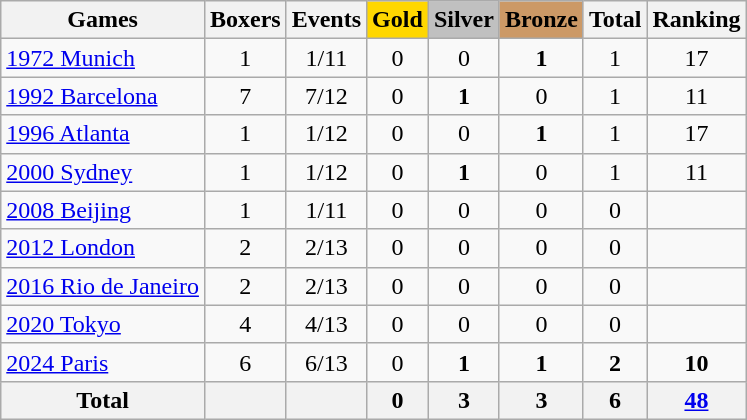<table class="wikitable sortable" style="text-align:center">
<tr>
<th>Games</th>
<th>Boxers</th>
<th>Events</th>
<th style="background-color:gold;">Gold</th>
<th style="background-color:silver;">Silver</th>
<th style="background-color:#c96;">Bronze</th>
<th>Total</th>
<th>Ranking</th>
</tr>
<tr>
<td align=left> <a href='#'>1972 Munich</a></td>
<td>1</td>
<td>1/11</td>
<td>0</td>
<td>0</td>
<td><strong>1</strong></td>
<td>1</td>
<td>17</td>
</tr>
<tr>
<td align=left> <a href='#'>1992 Barcelona</a></td>
<td>7</td>
<td>7/12</td>
<td>0</td>
<td><strong>1</strong></td>
<td>0</td>
<td>1</td>
<td>11</td>
</tr>
<tr>
<td align=left> <a href='#'>1996 Atlanta</a></td>
<td>1</td>
<td>1/12</td>
<td>0</td>
<td>0</td>
<td><strong>1</strong></td>
<td>1</td>
<td>17</td>
</tr>
<tr>
<td align=left> <a href='#'>2000 Sydney</a></td>
<td>1</td>
<td>1/12</td>
<td>0</td>
<td><strong>1</strong></td>
<td>0</td>
<td>1</td>
<td>11</td>
</tr>
<tr>
<td align=left> <a href='#'>2008 Beijing</a></td>
<td>1</td>
<td>1/11</td>
<td>0</td>
<td>0</td>
<td>0</td>
<td>0</td>
<td></td>
</tr>
<tr>
<td align=left> <a href='#'>2012 London</a></td>
<td>2</td>
<td>2/13</td>
<td>0</td>
<td>0</td>
<td>0</td>
<td>0</td>
<td></td>
</tr>
<tr>
<td align=left> <a href='#'>2016 Rio de Janeiro</a></td>
<td>2</td>
<td>2/13</td>
<td>0</td>
<td>0</td>
<td>0</td>
<td>0</td>
<td></td>
</tr>
<tr>
<td align=left> <a href='#'>2020 Tokyo</a></td>
<td>4</td>
<td>4/13</td>
<td>0</td>
<td>0</td>
<td>0</td>
<td>0</td>
<td></td>
</tr>
<tr>
<td align=left> <a href='#'>2024 Paris</a></td>
<td>6</td>
<td>6/13</td>
<td>0</td>
<td><strong>1</strong></td>
<td><strong>1</strong></td>
<td><strong>2</strong></td>
<td><strong>10</strong></td>
</tr>
<tr>
<th>Total</th>
<th></th>
<th></th>
<th>0</th>
<th>3</th>
<th>3</th>
<th>6</th>
<th><a href='#'>48</a></th>
</tr>
</table>
